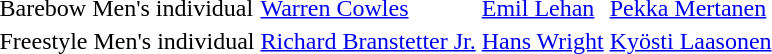<table>
<tr>
<td>Barebow Men's individual<br></td>
<td> <a href='#'>Warren Cowles</a></td>
<td> <a href='#'>Emil Lehan</a></td>
<td> <a href='#'>Pekka Mertanen</a></td>
</tr>
<tr>
<td>Freestyle Men's individual<br></td>
<td> <a href='#'>Richard Branstetter Jr.</a></td>
<td> <a href='#'>Hans Wright</a></td>
<td> <a href='#'>Kyösti Laasonen</a></td>
</tr>
</table>
